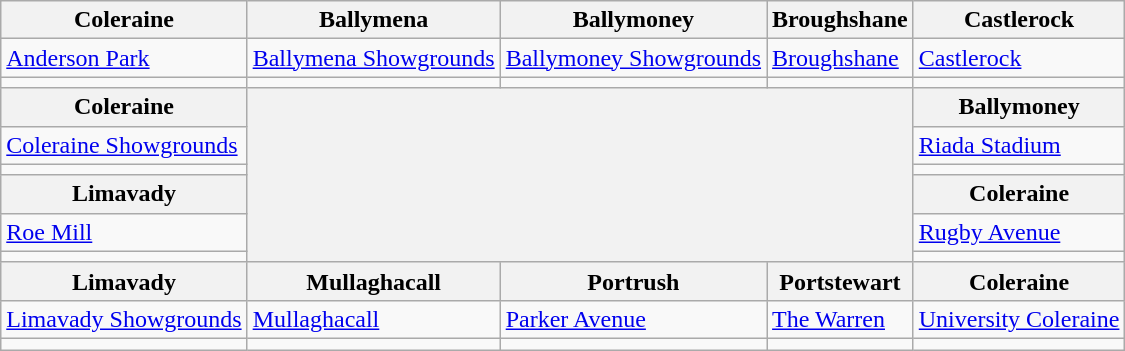<table class="wikitable">
<tr>
<th>Coleraine</th>
<th>Ballymena</th>
<th>Ballymoney</th>
<th>Broughshane</th>
<th>Castlerock</th>
</tr>
<tr>
<td><a href='#'>Anderson Park</a></td>
<td><a href='#'>Ballymena Showgrounds</a></td>
<td><a href='#'>Ballymoney Showgrounds</a></td>
<td><a href='#'>Broughshane</a></td>
<td><a href='#'>Castlerock</a></td>
</tr>
<tr>
<td><small></small></td>
<td><small></small></td>
<td><small></small></td>
<td><small></small></td>
<td><small></small></td>
</tr>
<tr>
<th>Coleraine</th>
<th rowspan=6 colspan=3></th>
<th>Ballymoney</th>
</tr>
<tr>
<td><a href='#'>Coleraine Showgrounds</a></td>
<td><a href='#'>Riada Stadium</a></td>
</tr>
<tr>
<td><small></small></td>
<td><small></small></td>
</tr>
<tr>
<th>Limavady</th>
<th>Coleraine</th>
</tr>
<tr>
<td><a href='#'>Roe Mill</a></td>
<td><a href='#'>Rugby Avenue</a></td>
</tr>
<tr>
<td><small></small></td>
<td><small></small></td>
</tr>
<tr>
<th>Limavady</th>
<th>Mullaghacall</th>
<th>Portrush</th>
<th>Portstewart</th>
<th>Coleraine</th>
</tr>
<tr>
<td><a href='#'>Limavady Showgrounds</a></td>
<td><a href='#'>Mullaghacall</a></td>
<td><a href='#'>Parker Avenue</a></td>
<td><a href='#'>The Warren</a></td>
<td><a href='#'>University Coleraine</a></td>
</tr>
<tr>
<td><small></small></td>
<td><small></small></td>
<td><small></small></td>
<td><small></small></td>
<td><small></small></td>
</tr>
</table>
